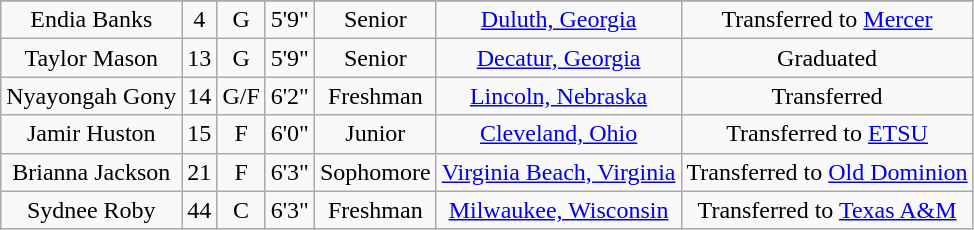<table class="wikitable sortable" border="1" style="text-align: center;">
<tr align=center>
</tr>
<tr>
<td>Endia Banks</td>
<td>4</td>
<td>G</td>
<td>5'9"</td>
<td>Senior</td>
<td><a href='#'>Duluth, Georgia</a></td>
<td>Transferred to <a href='#'>Mercer</a></td>
</tr>
<tr>
<td>Taylor Mason</td>
<td>13</td>
<td>G</td>
<td>5'9"</td>
<td>Senior</td>
<td><a href='#'>Decatur, Georgia</a></td>
<td>Graduated</td>
</tr>
<tr>
<td>Nyayongah Gony</td>
<td>14</td>
<td>G/F</td>
<td>6'2"</td>
<td>Freshman</td>
<td><a href='#'>Lincoln, Nebraska</a></td>
<td>Transferred</td>
</tr>
<tr>
<td>Jamir Huston</td>
<td>15</td>
<td>F</td>
<td>6'0"</td>
<td>Junior</td>
<td><a href='#'>Cleveland, Ohio</a></td>
<td>Transferred to <a href='#'>ETSU</a></td>
</tr>
<tr>
<td>Brianna Jackson</td>
<td>21</td>
<td>F</td>
<td>6'3"</td>
<td>Sophomore</td>
<td><a href='#'>Virginia Beach, Virginia</a></td>
<td>Transferred to <a href='#'>Old Dominion</a></td>
</tr>
<tr>
<td>Sydnee Roby</td>
<td>44</td>
<td>C</td>
<td>6'3"</td>
<td>Freshman</td>
<td><a href='#'>Milwaukee, Wisconsin</a></td>
<td>Transferred to <a href='#'>Texas A&M</a></td>
</tr>
</table>
